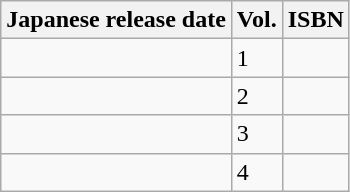<table class="wikitable">
<tr>
<th>Japanese release date</th>
<th>Vol.</th>
<th>ISBN</th>
</tr>
<tr>
<td></td>
<td>1</td>
<td></td>
</tr>
<tr>
<td></td>
<td>2</td>
<td></td>
</tr>
<tr>
<td></td>
<td>3</td>
<td></td>
</tr>
<tr>
<td></td>
<td>4</td>
<td></td>
</tr>
</table>
